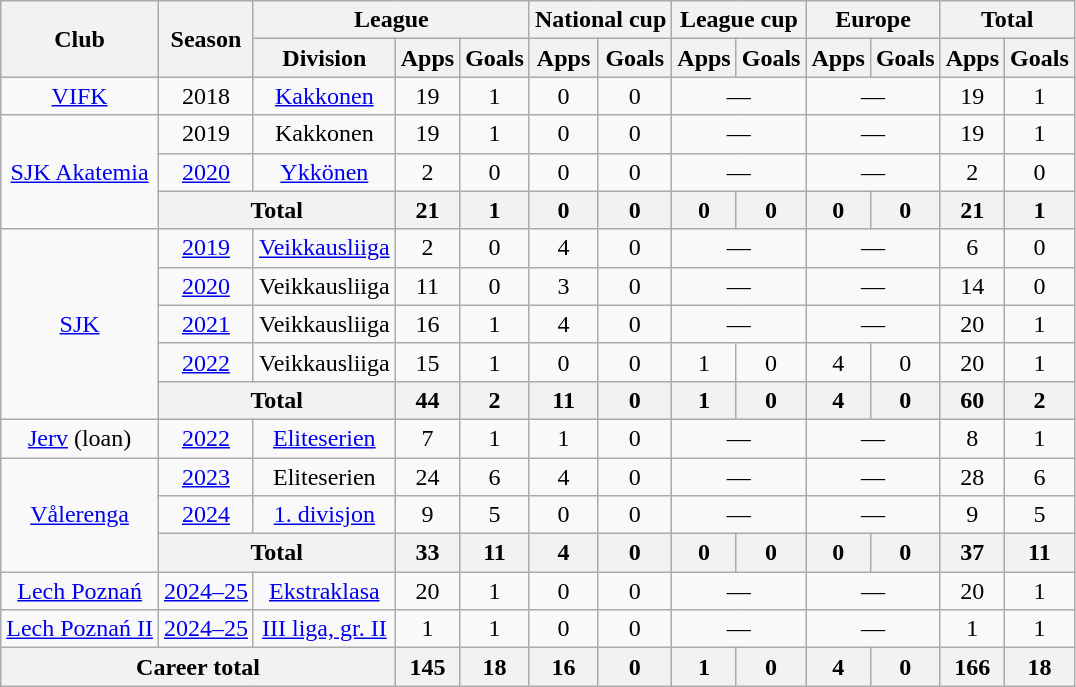<table class="wikitable" style="text-align:center">
<tr>
<th rowspan="2">Club</th>
<th rowspan="2">Season</th>
<th colspan="3">League</th>
<th colspan="2">National cup</th>
<th colspan="2">League cup</th>
<th colspan="2">Europe</th>
<th colspan="2">Total</th>
</tr>
<tr>
<th>Division</th>
<th>Apps</th>
<th>Goals</th>
<th>Apps</th>
<th>Goals</th>
<th>Apps</th>
<th>Goals</th>
<th>Apps</th>
<th>Goals</th>
<th>Apps</th>
<th>Goals</th>
</tr>
<tr>
<td><a href='#'>VIFK</a></td>
<td>2018</td>
<td><a href='#'>Kakkonen</a></td>
<td>19</td>
<td>1</td>
<td>0</td>
<td>0</td>
<td colspan="2">—</td>
<td colspan="2">—</td>
<td>19</td>
<td>1</td>
</tr>
<tr>
<td rowspan="3"><a href='#'>SJK Akatemia</a></td>
<td>2019</td>
<td>Kakkonen</td>
<td>19</td>
<td>1</td>
<td>0</td>
<td>0</td>
<td colspan="2">—</td>
<td colspan="2">—</td>
<td>19</td>
<td>1</td>
</tr>
<tr>
<td><a href='#'>2020</a></td>
<td><a href='#'>Ykkönen</a></td>
<td>2</td>
<td>0</td>
<td>0</td>
<td>0</td>
<td colspan="2">—</td>
<td colspan="2">—</td>
<td>2</td>
<td>0</td>
</tr>
<tr>
<th colspan="2">Total</th>
<th>21</th>
<th>1</th>
<th>0</th>
<th>0</th>
<th>0</th>
<th>0</th>
<th>0</th>
<th>0</th>
<th>21</th>
<th>1</th>
</tr>
<tr>
<td rowspan="5"><a href='#'>SJK</a></td>
<td><a href='#'>2019</a></td>
<td><a href='#'>Veikkausliiga</a></td>
<td>2</td>
<td>0</td>
<td>4</td>
<td>0</td>
<td colspan="2">—</td>
<td colspan="2">—</td>
<td>6</td>
<td>0</td>
</tr>
<tr>
<td><a href='#'>2020</a></td>
<td>Veikkausliiga</td>
<td>11</td>
<td>0</td>
<td>3</td>
<td>0</td>
<td colspan="2">—</td>
<td colspan="2">—</td>
<td>14</td>
<td>0</td>
</tr>
<tr>
<td><a href='#'>2021</a></td>
<td>Veikkausliiga</td>
<td>16</td>
<td>1</td>
<td>4</td>
<td>0</td>
<td colspan="2">—</td>
<td colspan="2">—</td>
<td>20</td>
<td>1</td>
</tr>
<tr>
<td><a href='#'>2022</a></td>
<td>Veikkausliiga</td>
<td>15</td>
<td>1</td>
<td>0</td>
<td>0</td>
<td>1</td>
<td>0</td>
<td>4</td>
<td>0</td>
<td>20</td>
<td>1</td>
</tr>
<tr>
<th colspan="2">Total</th>
<th>44</th>
<th>2</th>
<th>11</th>
<th>0</th>
<th>1</th>
<th>0</th>
<th>4</th>
<th>0</th>
<th>60</th>
<th>2</th>
</tr>
<tr>
<td><a href='#'>Jerv</a> (loan)</td>
<td><a href='#'>2022</a></td>
<td><a href='#'>Eliteserien</a></td>
<td>7</td>
<td>1</td>
<td>1</td>
<td>0</td>
<td colspan="2">—</td>
<td colspan="2">—</td>
<td>8</td>
<td>1</td>
</tr>
<tr>
<td rowspan="3"><a href='#'>Vålerenga</a></td>
<td><a href='#'>2023</a></td>
<td>Eliteserien</td>
<td>24</td>
<td>6</td>
<td>4</td>
<td>0</td>
<td colspan="2">—</td>
<td colspan="2">—</td>
<td>28</td>
<td>6</td>
</tr>
<tr>
<td><a href='#'>2024</a></td>
<td><a href='#'>1. divisjon</a></td>
<td>9</td>
<td>5</td>
<td>0</td>
<td>0</td>
<td colspan="2">—</td>
<td colspan="2">—</td>
<td>9</td>
<td>5</td>
</tr>
<tr>
<th colspan="2">Total</th>
<th>33</th>
<th>11</th>
<th>4</th>
<th>0</th>
<th>0</th>
<th>0</th>
<th>0</th>
<th>0</th>
<th>37</th>
<th>11</th>
</tr>
<tr>
<td><a href='#'>Lech Poznań</a></td>
<td><a href='#'>2024–25</a></td>
<td><a href='#'>Ekstraklasa</a></td>
<td>20</td>
<td>1</td>
<td>0</td>
<td>0</td>
<td colspan=2>—</td>
<td colspan=2>—</td>
<td>20</td>
<td>1</td>
</tr>
<tr>
<td><a href='#'>Lech Poznań II</a></td>
<td><a href='#'>2024–25</a></td>
<td><a href='#'>III liga, gr. II</a></td>
<td>1</td>
<td>1</td>
<td>0</td>
<td>0</td>
<td colspan=2>—</td>
<td colspan=2>—</td>
<td>1</td>
<td>1</td>
</tr>
<tr>
<th colspan="3">Career total</th>
<th>145</th>
<th>18</th>
<th>16</th>
<th>0</th>
<th>1</th>
<th>0</th>
<th>4</th>
<th>0</th>
<th>166</th>
<th>18</th>
</tr>
</table>
